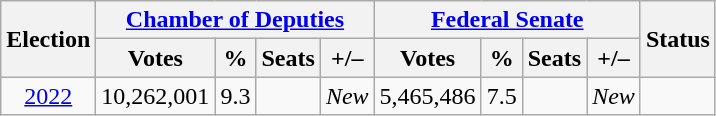<table class="wikitable" style="text-align:center">
<tr>
<th rowspan="2">Election</th>
<th colspan="4"><a href='#'>Chamber of Deputies</a></th>
<th colspan="4"><a href='#'>Federal Senate</a></th>
<th rowspan="2">Status</th>
</tr>
<tr>
<th>Votes</th>
<th>%</th>
<th>Seats</th>
<th>+/–</th>
<th>Votes</th>
<th>%</th>
<th>Seats</th>
<th>+/–</th>
</tr>
<tr>
<td><a href='#'>2022</a></td>
<td>10,262,001</td>
<td>9.3</td>
<td></td>
<td><em>New</em></td>
<td>5,465,486</td>
<td>7.5</td>
<td></td>
<td><em>New</em></td>
<td></td>
</tr>
</table>
